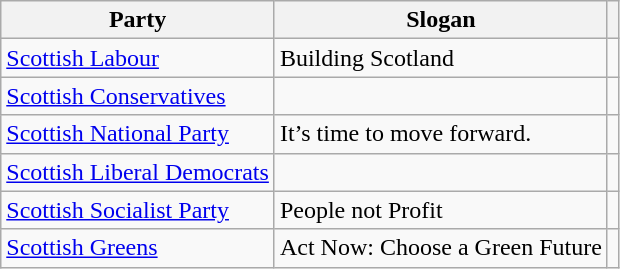<table class="wikitable">
<tr>
<th>Party</th>
<th>Slogan</th>
<th></th>
</tr>
<tr>
<td><a href='#'>Scottish Labour</a></td>
<td>Building Scotland</td>
<td></td>
</tr>
<tr>
<td><a href='#'>Scottish Conservatives</a></td>
<td></td>
<td></td>
</tr>
<tr>
<td><a href='#'>Scottish National Party</a></td>
<td>It’s time to move forward.</td>
<td></td>
</tr>
<tr>
<td><a href='#'>Scottish Liberal Democrats</a></td>
<td></td>
<td></td>
</tr>
<tr>
<td><a href='#'>Scottish Socialist Party</a></td>
<td>People not Profit</td>
<td></td>
</tr>
<tr>
<td><a href='#'>Scottish Greens</a></td>
<td>Act Now: Choose a Green Future</td>
<td></td>
</tr>
</table>
